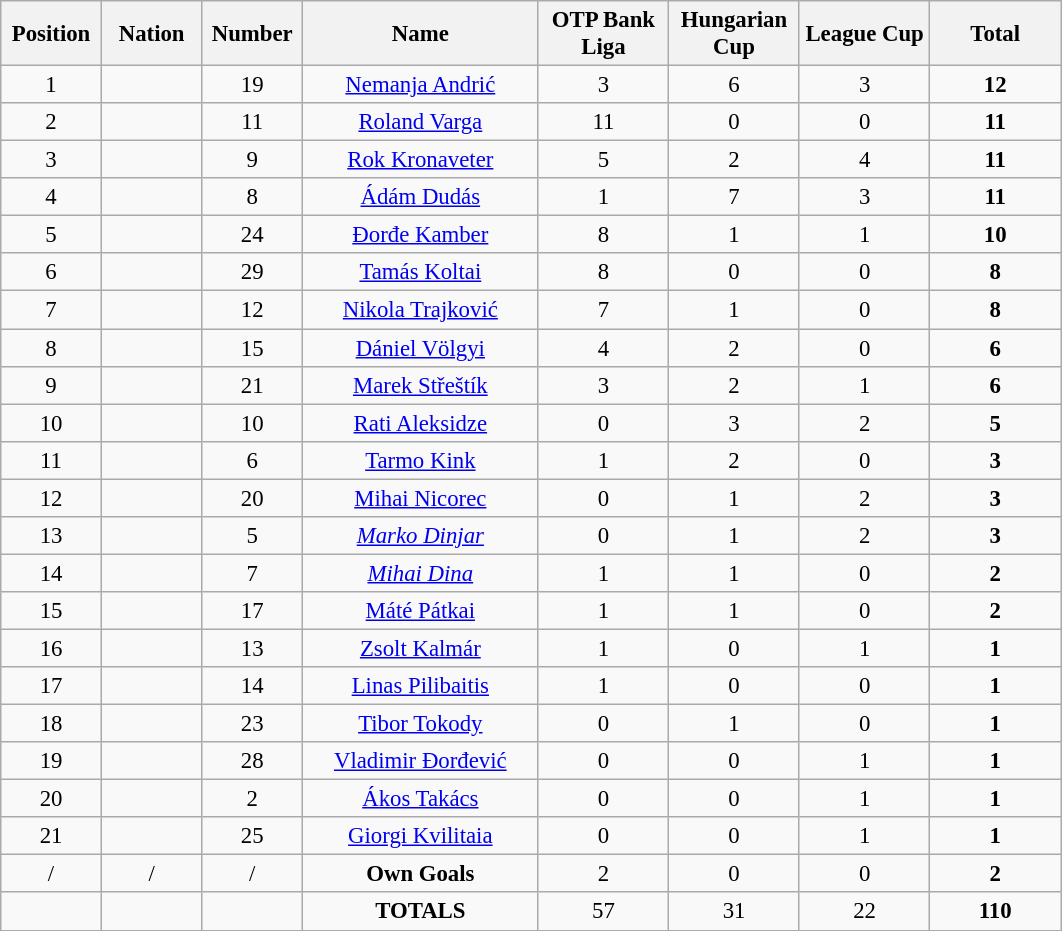<table class="wikitable" style="font-size: 95%; text-align: center;">
<tr>
<th width=60>Position</th>
<th width=60>Nation</th>
<th width=60>Number</th>
<th width=150>Name</th>
<th width=80>OTP Bank Liga</th>
<th width=80>Hungarian Cup</th>
<th width=80>League Cup</th>
<th width=80>Total</th>
</tr>
<tr>
<td>1</td>
<td></td>
<td>19</td>
<td><a href='#'>Nemanja Andrić</a></td>
<td>3</td>
<td>6</td>
<td>3</td>
<td><strong>12</strong></td>
</tr>
<tr>
<td>2</td>
<td></td>
<td>11</td>
<td><a href='#'>Roland Varga</a></td>
<td>11</td>
<td>0</td>
<td>0</td>
<td><strong>11</strong></td>
</tr>
<tr>
<td>3</td>
<td></td>
<td>9</td>
<td><a href='#'>Rok Kronaveter</a></td>
<td>5</td>
<td>2</td>
<td>4</td>
<td><strong>11</strong></td>
</tr>
<tr>
<td>4</td>
<td></td>
<td>8</td>
<td><a href='#'>Ádám Dudás</a></td>
<td>1</td>
<td>7</td>
<td>3</td>
<td><strong>11</strong></td>
</tr>
<tr>
<td>5</td>
<td></td>
<td>24</td>
<td><a href='#'>Đorđe Kamber</a></td>
<td>8</td>
<td>1</td>
<td>1</td>
<td><strong>10</strong></td>
</tr>
<tr>
<td>6</td>
<td></td>
<td>29</td>
<td><a href='#'>Tamás Koltai</a></td>
<td>8</td>
<td>0</td>
<td>0</td>
<td><strong>8</strong></td>
</tr>
<tr>
<td>7</td>
<td></td>
<td>12</td>
<td><a href='#'>Nikola Trajković</a></td>
<td>7</td>
<td>1</td>
<td>0</td>
<td><strong>8</strong></td>
</tr>
<tr>
<td>8</td>
<td></td>
<td>15</td>
<td><a href='#'>Dániel Völgyi</a></td>
<td>4</td>
<td>2</td>
<td>0</td>
<td><strong>6</strong></td>
</tr>
<tr>
<td>9</td>
<td></td>
<td>21</td>
<td><a href='#'>Marek Střeštík</a></td>
<td>3</td>
<td>2</td>
<td>1</td>
<td><strong>6</strong></td>
</tr>
<tr>
<td>10</td>
<td></td>
<td>10</td>
<td><a href='#'>Rati Aleksidze</a></td>
<td>0</td>
<td>3</td>
<td>2</td>
<td><strong>5</strong></td>
</tr>
<tr>
<td>11</td>
<td></td>
<td>6</td>
<td><a href='#'>Tarmo Kink</a></td>
<td>1</td>
<td>2</td>
<td>0</td>
<td><strong>3</strong></td>
</tr>
<tr>
<td>12</td>
<td></td>
<td>20</td>
<td><a href='#'>Mihai Nicorec</a></td>
<td>0</td>
<td>1</td>
<td>2</td>
<td><strong>3</strong></td>
</tr>
<tr>
<td>13</td>
<td></td>
<td>5</td>
<td><em><a href='#'>Marko Dinjar</a></em></td>
<td>0</td>
<td>1</td>
<td>2</td>
<td><strong>3</strong></td>
</tr>
<tr>
<td>14</td>
<td></td>
<td>7</td>
<td><em><a href='#'>Mihai Dina</a></em></td>
<td>1</td>
<td>1</td>
<td>0</td>
<td><strong>2</strong></td>
</tr>
<tr>
<td>15</td>
<td></td>
<td>17</td>
<td><a href='#'>Máté Pátkai</a></td>
<td>1</td>
<td>1</td>
<td>0</td>
<td><strong>2</strong></td>
</tr>
<tr>
<td>16</td>
<td></td>
<td>13</td>
<td><a href='#'>Zsolt Kalmár</a></td>
<td>1</td>
<td>0</td>
<td>1</td>
<td><strong>1</strong></td>
</tr>
<tr>
<td>17</td>
<td></td>
<td>14</td>
<td><a href='#'>Linas Pilibaitis</a></td>
<td>1</td>
<td>0</td>
<td>0</td>
<td><strong>1</strong></td>
</tr>
<tr>
<td>18</td>
<td></td>
<td>23</td>
<td><a href='#'>Tibor Tokody</a></td>
<td>0</td>
<td>1</td>
<td>0</td>
<td><strong>1</strong></td>
</tr>
<tr>
<td>19</td>
<td></td>
<td>28</td>
<td><a href='#'>Vladimir Đorđević</a></td>
<td>0</td>
<td>0</td>
<td>1</td>
<td><strong>1</strong></td>
</tr>
<tr>
<td>20</td>
<td></td>
<td>2</td>
<td><a href='#'>Ákos Takács</a></td>
<td>0</td>
<td>0</td>
<td>1</td>
<td><strong>1</strong></td>
</tr>
<tr>
<td>21</td>
<td></td>
<td>25</td>
<td><a href='#'>Giorgi Kvilitaia</a></td>
<td>0</td>
<td>0</td>
<td>1</td>
<td><strong>1</strong></td>
</tr>
<tr>
<td>/</td>
<td>/</td>
<td>/</td>
<td><strong>Own Goals</strong></td>
<td>2</td>
<td>0</td>
<td>0</td>
<td><strong>2</strong></td>
</tr>
<tr>
<td></td>
<td></td>
<td></td>
<td><strong>TOTALS</strong></td>
<td>57</td>
<td>31</td>
<td>22</td>
<td><strong>110</strong></td>
</tr>
</table>
